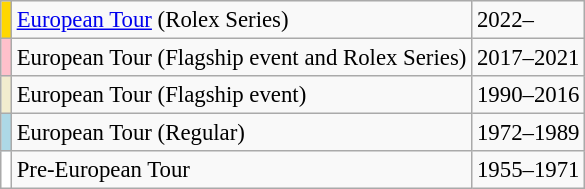<table class="wikitable" style="font-size:95%">
<tr>
<td style="background:gold"></td>
<td><a href='#'>European Tour</a> (Rolex Series)</td>
<td>2022–</td>
</tr>
<tr>
<td style="background:pink"></td>
<td>European Tour (Flagship event and Rolex Series)</td>
<td>2017–2021</td>
</tr>
<tr>
<td style="background:#f2ecce"></td>
<td>European Tour (Flagship event)</td>
<td>1990–2016</td>
</tr>
<tr>
<td style="background:lightblue"></td>
<td>European Tour (Regular)</td>
<td>1972–1989</td>
</tr>
<tr>
<td style="background:white"></td>
<td>Pre-European Tour</td>
<td>1955–1971</td>
</tr>
</table>
